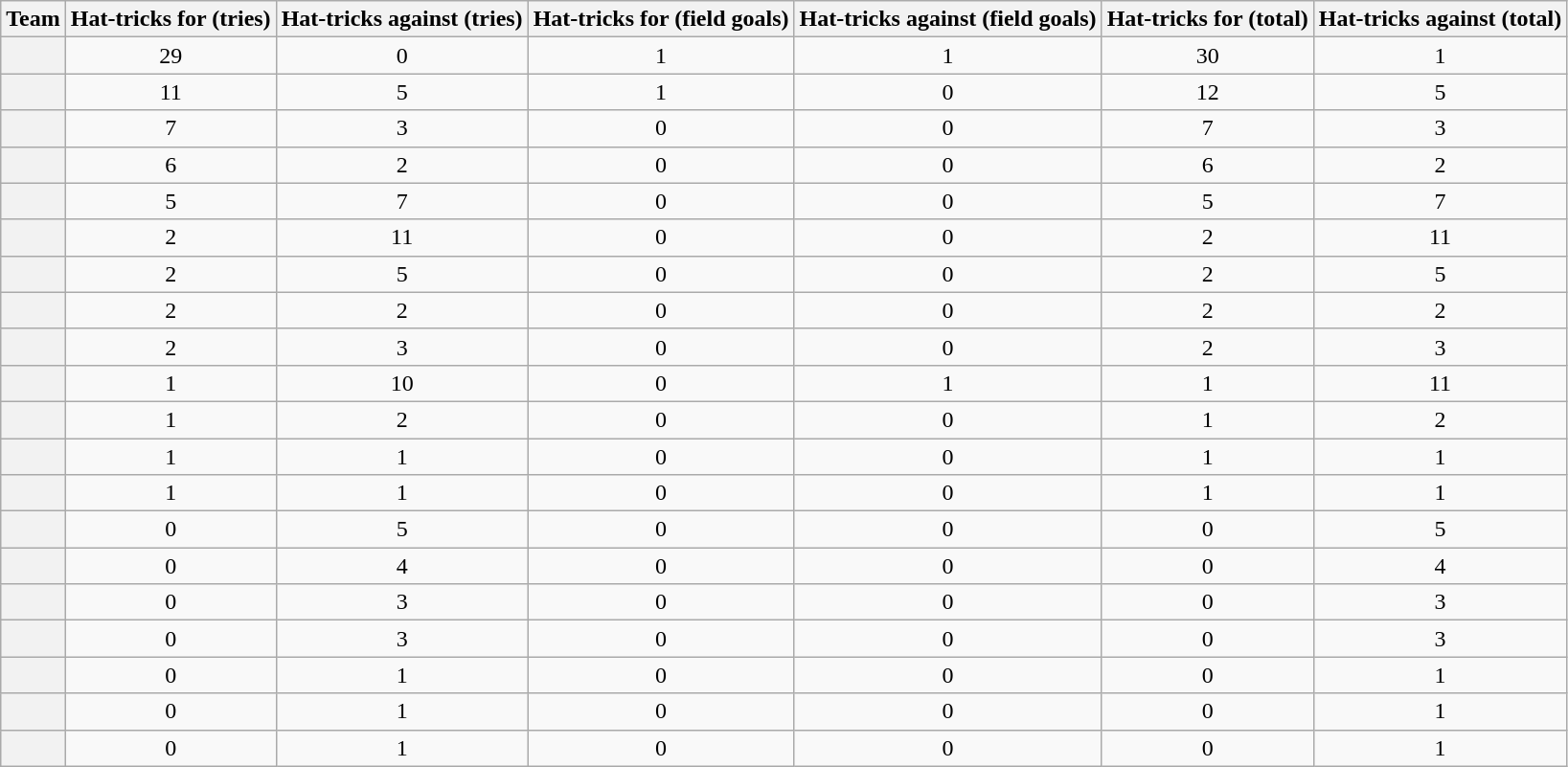<table class="wikitable plainrowheaders sortable">
<tr>
<th scope="col">Team</th>
<th scope="col">Hat-tricks for (tries)</th>
<th scope="col">Hat-tricks against (tries)</th>
<th scope="col">Hat-tricks for (field goals)</th>
<th scope="col">Hat-tricks against (field goals)</th>
<th scope="col">Hat-tricks for (total)</th>
<th scope="col">Hat-tricks against (total)</th>
</tr>
<tr>
<th scope="row"></th>
<td align="center">29</td>
<td align="center">0</td>
<td align="center">1</td>
<td align="center">1</td>
<td align="center">30</td>
<td align="center">1</td>
</tr>
<tr>
<th scope="row"></th>
<td align="center">11</td>
<td align="center">5</td>
<td align="center">1</td>
<td align="center">0</td>
<td align="center">12</td>
<td align="center">5</td>
</tr>
<tr>
<th scope="row"></th>
<td align="center">7</td>
<td align="center">3</td>
<td align="center">0</td>
<td align="center">0</td>
<td align="center">7</td>
<td align="center">3</td>
</tr>
<tr>
<th scope="row"></th>
<td align="center">6</td>
<td align="center">2</td>
<td align="center">0</td>
<td align="center">0</td>
<td align="center">6</td>
<td align="center">2</td>
</tr>
<tr>
<th scope="row"></th>
<td align="center">5</td>
<td align="center">7</td>
<td align="center">0</td>
<td align="center">0</td>
<td align="center">5</td>
<td align="center">7</td>
</tr>
<tr>
<th scope="row"></th>
<td align="center">2</td>
<td align="center">11</td>
<td align="center">0</td>
<td align="center">0</td>
<td align="center">2</td>
<td align="center">11</td>
</tr>
<tr>
<th scope="row"></th>
<td align="center">2</td>
<td align="center">5</td>
<td align="center">0</td>
<td align="center">0</td>
<td align="center">2</td>
<td align="center">5</td>
</tr>
<tr>
<th scope="row"></th>
<td align="center">2</td>
<td align="center">2</td>
<td align="center">0</td>
<td align="center">0</td>
<td align="center">2</td>
<td align="center">2</td>
</tr>
<tr>
<th scope="row"></th>
<td align="center">2</td>
<td align="center">3</td>
<td align="center">0</td>
<td align="center">0</td>
<td align="center">2</td>
<td align="center">3</td>
</tr>
<tr>
<th scope="row"></th>
<td align="center">1</td>
<td align="center">10</td>
<td align="center">0</td>
<td align="center">1</td>
<td align="center">1</td>
<td align="center">11</td>
</tr>
<tr>
<th scope="row"></th>
<td align="center">1</td>
<td align="center">2</td>
<td align="center">0</td>
<td align="center">0</td>
<td align="center">1</td>
<td align="center">2</td>
</tr>
<tr>
<th scope="row"></th>
<td align="center">1</td>
<td align="center">1</td>
<td align="center">0</td>
<td align="center">0</td>
<td align="center">1</td>
<td align="center">1</td>
</tr>
<tr>
<th scope="row"></th>
<td align="center">1</td>
<td align="center">1</td>
<td align="center">0</td>
<td align="center">0</td>
<td align="center">1</td>
<td align="center">1</td>
</tr>
<tr>
<th scope="row"></th>
<td align="center">0</td>
<td align="center">5</td>
<td align="center">0</td>
<td align="center">0</td>
<td align="center">0</td>
<td align="center">5</td>
</tr>
<tr>
<th scope="row"></th>
<td align="center">0</td>
<td align="center">4</td>
<td align="center">0</td>
<td align="center">0</td>
<td align="center">0</td>
<td align="center">4</td>
</tr>
<tr>
<th scope="row"></th>
<td align="center">0</td>
<td align="center">3</td>
<td align="center">0</td>
<td align="center">0</td>
<td align="center">0</td>
<td align="center">3</td>
</tr>
<tr>
<th scope="row"></th>
<td align="center">0</td>
<td align="center">3</td>
<td align="center">0</td>
<td align="center">0</td>
<td align="center">0</td>
<td align="center">3</td>
</tr>
<tr>
<th scope="row"></th>
<td align="center">0</td>
<td align="center">1</td>
<td align="center">0</td>
<td align="center">0</td>
<td align="center">0</td>
<td align="center">1</td>
</tr>
<tr>
<th scope="row"></th>
<td align="center">0</td>
<td align="center">1</td>
<td align="center">0</td>
<td align="center">0</td>
<td align="center">0</td>
<td align="center">1</td>
</tr>
<tr>
<th scope="row"></th>
<td align="center">0</td>
<td align="center">1</td>
<td align="center">0</td>
<td align="center">0</td>
<td align="center">0</td>
<td align="center">1</td>
</tr>
</table>
